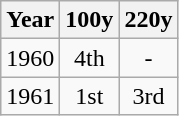<table class=wikitable>
<tr>
<th>Year</th>
<th>100y</th>
<th>220y</th>
</tr>
<tr>
<td>1960</td>
<td align="center">4th</td>
<td align="center">-</td>
</tr>
<tr>
<td>1961</td>
<td align="center">1st</td>
<td align="center">3rd</td>
</tr>
</table>
